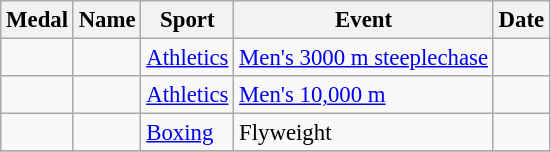<table class="wikitable sortable" style="font-size: 95%;">
<tr>
<th>Medal</th>
<th>Name</th>
<th>Sport</th>
<th>Event</th>
<th>Date</th>
</tr>
<tr>
<td></td>
<td></td>
<td><a href='#'>Athletics</a></td>
<td><a href='#'>Men's 3000 m steeplechase</a></td>
<td></td>
</tr>
<tr>
<td></td>
<td></td>
<td><a href='#'>Athletics</a></td>
<td><a href='#'>Men's 10,000 m</a></td>
<td></td>
</tr>
<tr>
<td></td>
<td></td>
<td><a href='#'>Boxing</a></td>
<td>Flyweight</td>
<td></td>
</tr>
<tr>
</tr>
</table>
